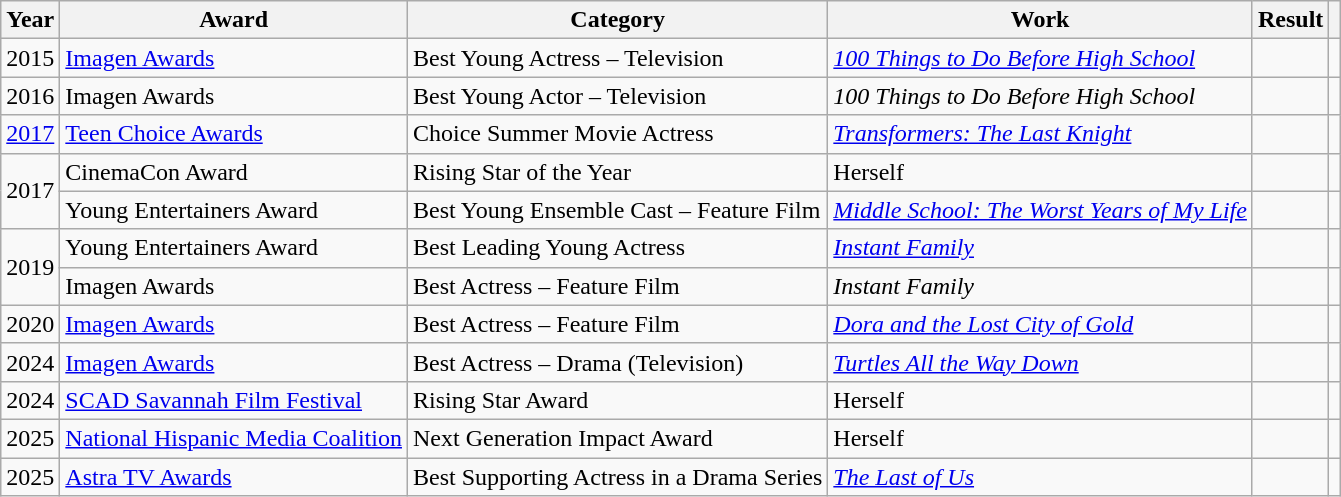<table class="wikitable sortable">
<tr>
<th>Year</th>
<th>Award</th>
<th>Category</th>
<th>Work</th>
<th>Result</th>
<th class="unsortable"></th>
</tr>
<tr>
<td>2015</td>
<td><a href='#'>Imagen Awards</a></td>
<td>Best Young Actress – Television</td>
<td><em><a href='#'>100 Things to Do Before High School</a></em></td>
<td></td>
<td style="text-align:center;"></td>
</tr>
<tr>
<td>2016</td>
<td>Imagen Awards</td>
<td>Best Young Actor – Television</td>
<td><em>100 Things to Do Before High School</em></td>
<td></td>
<td style="text-align:center;"></td>
</tr>
<tr>
<td><a href='#'>2017</a></td>
<td><a href='#'>Teen Choice Awards</a></td>
<td>Choice Summer Movie Actress</td>
<td><em><a href='#'>Transformers: The Last Knight</a></em></td>
<td></td>
<td style="text-align:center;"></td>
</tr>
<tr>
<td rowspan="2">2017</td>
<td>CinemaCon Award</td>
<td>Rising Star of the Year</td>
<td>Herself</td>
<td></td>
<td style="text-align:center;"></td>
</tr>
<tr>
<td>Young Entertainers Award</td>
<td>Best Young Ensemble Cast – Feature Film</td>
<td><em><a href='#'>Middle School: The Worst Years of My Life</a></em></td>
<td></td>
<td style="text-align:center;"></td>
</tr>
<tr>
<td rowspan="2">2019</td>
<td>Young Entertainers Award</td>
<td>Best Leading Young Actress</td>
<td><em><a href='#'>Instant Family</a></em></td>
<td></td>
<td style="text-align:center;"></td>
</tr>
<tr>
<td>Imagen Awards</td>
<td>Best Actress – Feature Film</td>
<td><em>Instant Family</em></td>
<td></td>
<td style="text-align:center;"></td>
</tr>
<tr>
<td>2020</td>
<td><a href='#'>Imagen Awards</a></td>
<td>Best Actress – Feature Film</td>
<td><em><a href='#'>Dora and the Lost City of Gold</a></em></td>
<td></td>
<td style="text-align:center;"></td>
</tr>
<tr>
<td>2024</td>
<td><a href='#'>Imagen Awards</a></td>
<td>Best Actress – Drama (Television)</td>
<td><em><a href='#'>Turtles All the Way Down</a></em></td>
<td></td>
<td style="text-align:center;"></td>
</tr>
<tr>
<td>2024</td>
<td><a href='#'>SCAD Savannah Film Festival</a></td>
<td>Rising Star Award</td>
<td>Herself</td>
<td></td>
<td style="text-align:center;"></td>
</tr>
<tr>
<td>2025</td>
<td><a href='#'>National Hispanic Media Coalition</a></td>
<td>Next Generation Impact Award</td>
<td>Herself</td>
<td></td>
<td style="text-align:center;"></td>
</tr>
<tr>
<td>2025</td>
<td><a href='#'>Astra TV Awards</a></td>
<td>Best Supporting Actress in a Drama Series</td>
<td><em><a href='#'>The Last of Us</a></em></td>
<td></td>
<td style="text-align:center;"></td>
</tr>
</table>
